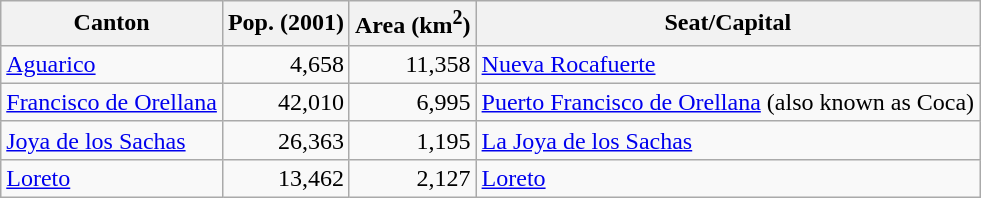<table class="wikitable sortable">
<tr>
<th>Canton</th>
<th>Pop. (2001)</th>
<th>Area (km<sup>2</sup>)</th>
<th>Seat/Capital</th>
</tr>
<tr>
<td><a href='#'>Aguarico</a></td>
<td align=right>4,658</td>
<td align=right>11,358</td>
<td><a href='#'>Nueva Rocafuerte</a></td>
</tr>
<tr>
<td><a href='#'>Francisco de Orellana</a></td>
<td align=right>42,010</td>
<td align=right>6,995</td>
<td><a href='#'>Puerto Francisco de Orellana</a> (also known as Coca)</td>
</tr>
<tr>
<td><a href='#'>Joya de los Sachas</a></td>
<td align=right>26,363</td>
<td align=right>1,195</td>
<td><a href='#'>La Joya de los Sachas</a></td>
</tr>
<tr>
<td><a href='#'>Loreto</a></td>
<td align=right>13,462</td>
<td align=right>2,127</td>
<td><a href='#'>Loreto</a></td>
</tr>
</table>
